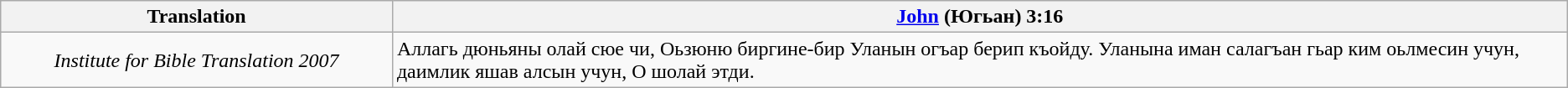<table class="wikitable">
<tr>
<th style="text-align:center; width:25%;">Translation</th>
<th><a href='#'>John</a> (Югьан) 3:16</th>
</tr>
<tr>
<td style="text-align:center;"><em>Institute for Bible Translation 2007 </em></td>
<td>Аллагь дюньяны олай сюе чи, Оьзюню биргине-бир Уланын огъар берип къойду. Уланына иман салагъан гьар ким оьлмесин учун, даимлик яшав алсын учун, О шолай этди.</td>
</tr>
</table>
